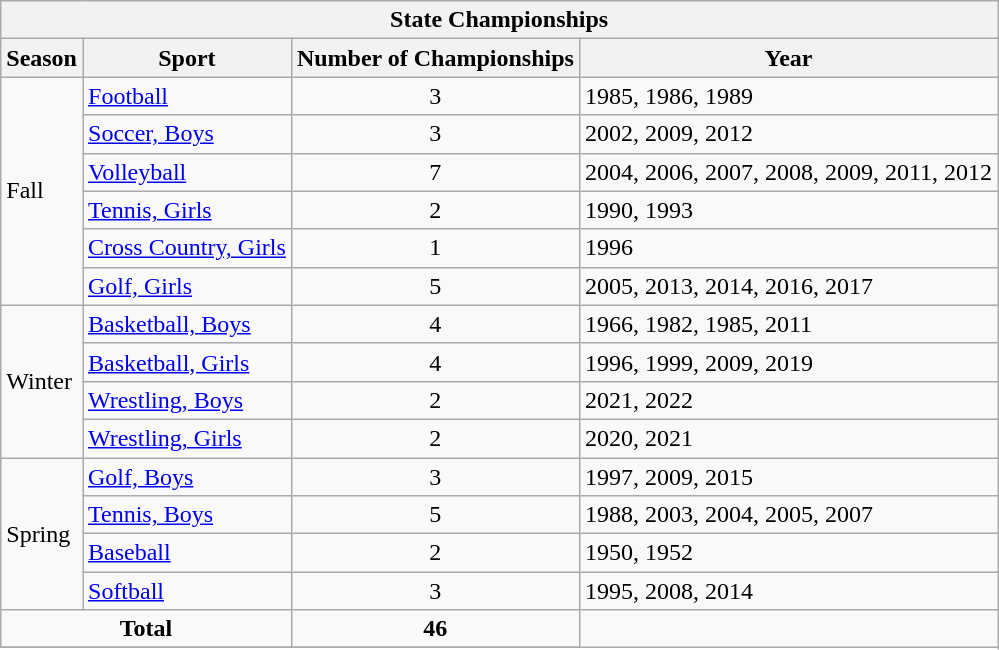<table class="wikitable">
<tr>
<th colspan="4">State Championships</th>
</tr>
<tr>
<th>Season</th>
<th>Sport</th>
<th>Number of Championships</th>
<th>Year</th>
</tr>
<tr>
<td rowspan="6">Fall</td>
<td><a href='#'>Football</a></td>
<td align="center">3</td>
<td>1985, 1986, 1989</td>
</tr>
<tr>
<td><a href='#'>Soccer, Boys</a></td>
<td align="center">3</td>
<td>2002, 2009, 2012</td>
</tr>
<tr>
<td><a href='#'>Volleyball</a></td>
<td align="center">7</td>
<td>2004, 2006, 2007, 2008, 2009, 2011, 2012</td>
</tr>
<tr>
<td><a href='#'>Tennis, Girls</a></td>
<td align="center">2</td>
<td>1990, 1993</td>
</tr>
<tr>
<td><a href='#'>Cross Country, Girls</a></td>
<td align="center">1</td>
<td>1996</td>
</tr>
<tr>
<td><a href='#'>Golf, Girls</a></td>
<td align="center">5</td>
<td>2005, 2013, 2014, 2016, 2017</td>
</tr>
<tr>
<td rowspan="4">Winter</td>
<td><a href='#'>Basketball, Boys</a></td>
<td align="center">4</td>
<td>1966, 1982, 1985, 2011</td>
</tr>
<tr>
<td><a href='#'>Basketball, Girls</a></td>
<td align="center">4</td>
<td>1996, 1999, 2009, 2019</td>
</tr>
<tr>
<td><a href='#'>Wrestling, Boys</a></td>
<td align="center">2</td>
<td>2021, 2022</td>
</tr>
<tr>
<td><a href='#'>Wrestling, Girls</a></td>
<td align="center">2</td>
<td>2020, 2021</td>
</tr>
<tr>
<td rowspan="4">Spring</td>
<td><a href='#'>Golf, Boys</a></td>
<td align="center">3</td>
<td>1997, 2009, 2015</td>
</tr>
<tr>
<td><a href='#'>Tennis, Boys</a></td>
<td align="center">5</td>
<td>1988, 2003, 2004, 2005, 2007</td>
</tr>
<tr>
<td><a href='#'>Baseball</a></td>
<td align="center">2</td>
<td>1950, 1952</td>
</tr>
<tr>
<td><a href='#'>Softball</a></td>
<td align="center">3</td>
<td>1995, 2008, 2014</td>
</tr>
<tr>
<td align="center" colspan="2"><strong>Total</strong></td>
<td align="center"><strong>46</strong></td>
</tr>
<tr>
</tr>
</table>
